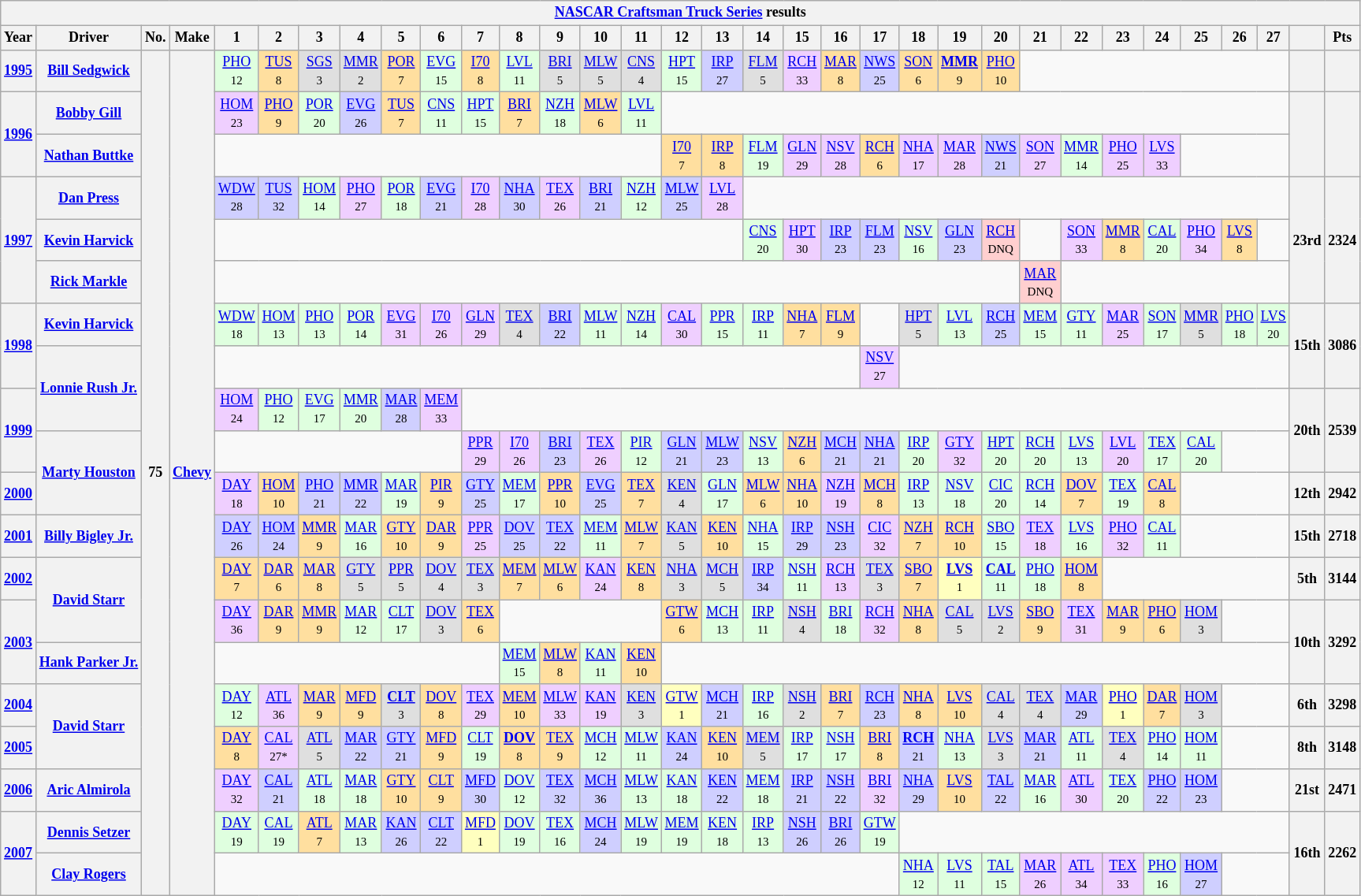<table class="wikitable" style="text-align:center; font-size:75%">
<tr>
<th colspan=45><a href='#'>NASCAR Craftsman Truck Series</a> results</th>
</tr>
<tr>
<th>Year</th>
<th>Driver</th>
<th>No.</th>
<th>Make</th>
<th>1</th>
<th>2</th>
<th>3</th>
<th>4</th>
<th>5</th>
<th>6</th>
<th>7</th>
<th>8</th>
<th>9</th>
<th>10</th>
<th>11</th>
<th>12</th>
<th>13</th>
<th>14</th>
<th>15</th>
<th>16</th>
<th>17</th>
<th>18</th>
<th>19</th>
<th>20</th>
<th>21</th>
<th>22</th>
<th>23</th>
<th>24</th>
<th>25</th>
<th>26</th>
<th>27</th>
<th></th>
<th>Pts</th>
</tr>
<tr>
<th><a href='#'>1995</a></th>
<th><a href='#'>Bill Sedgwick</a></th>
<th rowspan=20>75</th>
<th rowspan=20><a href='#'>Chevy</a></th>
<td style="background:#DFFFDF;"><a href='#'>PHO</a><br><small>12</small></td>
<td style="background:#FFDF9F;"><a href='#'>TUS</a><br><small>8</small></td>
<td style="background:#DFDFDF;"><a href='#'>SGS</a><br><small>3</small></td>
<td style="background:#DFDFDF;"><a href='#'>MMR</a><br><small>2</small></td>
<td style="background:#FFDF9F;"><a href='#'>POR</a><br><small>7</small></td>
<td style="background:#DFFFDF;"><a href='#'>EVG</a><br><small>15</small></td>
<td style="background:#FFDF9F;"><a href='#'>I70</a><br><small>8</small></td>
<td style="background:#DFFFDF;"><a href='#'>LVL</a><br><small>11</small></td>
<td style="background:#DFDFDF;"><a href='#'>BRI</a><br><small>5</small></td>
<td style="background:#DFDFDF;"><a href='#'>MLW</a><br><small>5</small></td>
<td style="background:#DFDFDF;"><a href='#'>CNS</a><br><small>4</small></td>
<td style="background:#DFFFDF;"><a href='#'>HPT</a><br><small>15</small></td>
<td style="background:#CFCFFF;"><a href='#'>IRP</a><br><small>27</small></td>
<td style="background:#DFDFDF;"><a href='#'>FLM</a><br><small>5</small></td>
<td style="background:#EFCFFF;"><a href='#'>RCH</a><br><small>33</small></td>
<td style="background:#FFDF9F;"><a href='#'>MAR</a><br><small>8</small></td>
<td style="background:#CFCFFF;"><a href='#'>NWS</a><br><small>25</small></td>
<td style="background:#FFDF9F;"><a href='#'>SON</a><br><small>6</small></td>
<td style="background:#FFDF9F;"><strong><a href='#'>MMR</a></strong><br><small>9</small></td>
<td style="background:#FFDF9F;"><a href='#'>PHO</a><br><small>10</small></td>
<td colspan=7></td>
<th></th>
<th></th>
</tr>
<tr>
<th rowspan=2><a href='#'>1996</a></th>
<th><a href='#'>Bobby Gill</a></th>
<td style="background:#EFCFFF;"><a href='#'>HOM</a><br><small>23</small></td>
<td style="background:#FFDF9F;"><a href='#'>PHO</a><br><small>9</small></td>
<td style="background:#DFFFDF;"><a href='#'>POR</a><br><small>20</small></td>
<td style="background:#CFCFFF;"><a href='#'>EVG</a><br><small>26</small></td>
<td style="background:#FFDF9F;"><a href='#'>TUS</a><br><small>7</small></td>
<td style="background:#DFFFDF;"><a href='#'>CNS</a><br><small>11</small></td>
<td style="background:#DFFFDF;"><a href='#'>HPT</a><br><small>15</small></td>
<td style="background:#FFDF9F;"><a href='#'>BRI</a><br><small>7</small></td>
<td style="background:#DFFFDF;"><a href='#'>NZH</a><br><small>18</small></td>
<td style="background:#FFDF9F;"><a href='#'>MLW</a><br><small>6</small></td>
<td style="background:#DFFFDF;"><a href='#'>LVL</a><br><small>11</small></td>
<td colspan=16></td>
<th rowspan=2></th>
<th rowspan=2></th>
</tr>
<tr>
<th><a href='#'>Nathan Buttke</a></th>
<td colspan=11></td>
<td style="background:#FFDF9F;"><a href='#'>I70</a><br><small>7</small></td>
<td style="background:#FFDF9F;"><a href='#'>IRP</a><br><small>8</small></td>
<td style="background:#DFFFDF;"><a href='#'>FLM</a><br><small>19</small></td>
<td style="background:#EFCFFF;"><a href='#'>GLN</a><br><small>29</small></td>
<td style="background:#EFCFFF;"><a href='#'>NSV</a><br><small>28</small></td>
<td style="background:#FFDF9F;"><a href='#'>RCH</a><br><small>6</small></td>
<td style="background:#EFCFFF;"><a href='#'>NHA</a><br><small>17</small></td>
<td style="background:#EFCFFF;"><a href='#'>MAR</a><br><small>28</small></td>
<td style="background:#CFCFFF;"><a href='#'>NWS</a><br><small>21</small></td>
<td style="background:#EFCFFF;"><a href='#'>SON</a><br><small>27</small></td>
<td style="background:#DFFFDF;"><a href='#'>MMR</a><br><small>14</small></td>
<td style="background:#EFCFFF;"><a href='#'>PHO</a><br><small>25</small></td>
<td style="background:#EFCFFF;"><a href='#'>LVS</a><br><small>33</small></td>
<td colspan=3></td>
</tr>
<tr>
<th rowspan=3><a href='#'>1997</a></th>
<th><a href='#'>Dan Press</a></th>
<td style="background:#CFCFFF;"><a href='#'>WDW</a><br><small>28</small></td>
<td style="background:#CFCFFF;"><a href='#'>TUS</a><br><small>32</small></td>
<td style="background:#DFFFDF;"><a href='#'>HOM</a><br><small>14</small></td>
<td style="background:#EFCFFF;"><a href='#'>PHO</a><br><small>27</small></td>
<td style="background:#DFFFDF;"><a href='#'>POR</a><br><small>18</small></td>
<td style="background:#CFCFFF;"><a href='#'>EVG</a><br><small>21</small></td>
<td style="background:#EFCFFF;"><a href='#'>I70</a><br><small>28</small></td>
<td style="background:#CFCFFF;"><a href='#'>NHA</a><br><small>30</small></td>
<td style="background:#EFCFFF;"><a href='#'>TEX</a><br><small>26</small></td>
<td style="background:#CFCFFF;"><a href='#'>BRI</a><br><small>21</small></td>
<td style="background:#DFFFDF;"><a href='#'>NZH</a><br><small>12</small></td>
<td style="background:#CFCFFF;"><a href='#'>MLW</a><br><small>25</small></td>
<td style="background:#EFCFFF;"><a href='#'>LVL</a><br><small>28</small></td>
<td colspan=14></td>
<th rowspan=3>23rd</th>
<th rowspan=3>2324</th>
</tr>
<tr>
<th><a href='#'>Kevin Harvick</a></th>
<td colspan=13></td>
<td style="background:#DFFFDF;"><a href='#'>CNS</a><br><small>20</small></td>
<td style="background:#EFCFFF;"><a href='#'>HPT</a><br><small>30</small></td>
<td style="background:#CFCFFF;"><a href='#'>IRP</a><br><small>23</small></td>
<td style="background:#CFCFFF;"><a href='#'>FLM</a><br><small>23</small></td>
<td style="background:#DFFFDF;"><a href='#'>NSV</a><br><small>16</small></td>
<td style="background:#CFCFFF;"><a href='#'>GLN</a><br><small>23</small></td>
<td style="background:#FFCFCF;"><a href='#'>RCH</a><br><small>DNQ</small></td>
<td colspan=1></td>
<td style="background:#EFCFFF;"><a href='#'>SON</a><br><small>33</small></td>
<td style="background:#FFDF9F;"><a href='#'>MMR</a><br><small>8</small></td>
<td style="background:#DFFFDF;"><a href='#'>CAL</a><br><small>20</small></td>
<td style="background:#EFCFFF;"><a href='#'>PHO</a><br><small>34</small></td>
<td style="background:#FFDF9F;"><a href='#'>LVS</a><br><small>8</small></td>
<td colspan=1></td>
</tr>
<tr>
<th><a href='#'>Rick Markle</a></th>
<td colspan=20></td>
<td style="background:#FFCFCF;"><a href='#'>MAR</a><br><small>DNQ</small></td>
<td colspan=6></td>
</tr>
<tr>
<th rowspan=2><a href='#'>1998</a></th>
<th><a href='#'>Kevin Harvick</a></th>
<td style="background:#DFFFDF;"><a href='#'>WDW</a><br><small>18</small></td>
<td style="background:#DFFFDF;"><a href='#'>HOM</a><br><small>13</small></td>
<td style="background:#DFFFDF;"><a href='#'>PHO</a><br><small>13</small></td>
<td style="background:#DFFFDF;"><a href='#'>POR</a><br><small>14</small></td>
<td style="background:#EFCFFF;"><a href='#'>EVG</a><br><small>31</small></td>
<td style="background:#EFCFFF;"><a href='#'>I70</a><br><small>26</small></td>
<td style="background:#EFCFFF;"><a href='#'>GLN</a><br><small>29</small></td>
<td style="background:#DFDFDF;"><a href='#'>TEX</a><br><small>4</small></td>
<td style="background:#CFCFFF;"><a href='#'>BRI</a><br><small>22</small></td>
<td style="background:#DFFFDF;"><a href='#'>MLW</a><br><small>11</small></td>
<td style="background:#DFFFDF;"><a href='#'>NZH</a><br><small>14</small></td>
<td style="background:#EFCFFF;"><a href='#'>CAL</a><br><small>30</small></td>
<td style="background:#DFFFDF;"><a href='#'>PPR</a><br><small>15</small></td>
<td style="background:#DFFFDF;"><a href='#'>IRP</a><br><small>11</small></td>
<td style="background:#FFDF9F;"><a href='#'>NHA</a><br><small>7</small></td>
<td style="background:#FFDF9F;"><a href='#'>FLM</a><br><small>9</small></td>
<td colspan=1></td>
<td style="background:#DFDFDF;"><a href='#'>HPT</a><br><small>5</small></td>
<td style="background:#DFFFDF;"><a href='#'>LVL</a><br><small>13</small></td>
<td style="background:#CFCFFF;"><a href='#'>RCH</a><br><small>25</small></td>
<td style="background:#DFFFDF;"><a href='#'>MEM</a><br><small>15</small></td>
<td style="background:#DFFFDF;"><a href='#'>GTY</a><br><small>11</small></td>
<td style="background:#EFCFFF;"><a href='#'>MAR</a><br><small>25</small></td>
<td style="background:#DFFFDF;"><a href='#'>SON</a><br><small>17</small></td>
<td style="background:#DFDFDF;"><a href='#'>MMR</a><br><small>5</small></td>
<td style="background:#DFFFDF;"><a href='#'>PHO</a><br><small>18</small></td>
<td style="background:#DFFFDF;"><a href='#'>LVS</a><br><small>20</small></td>
<th rowspan=2>15th</th>
<th rowspan=2>3086</th>
</tr>
<tr>
<th rowspan=2><a href='#'>Lonnie Rush Jr.</a></th>
<td colspan=16></td>
<td style="background:#EFCFFF;"><a href='#'>NSV</a><br><small>27</small></td>
<td colspan=10></td>
</tr>
<tr>
<th rowspan=2><a href='#'>1999</a></th>
<td style="background:#EFCFFF;"><a href='#'>HOM</a><br><small>24</small></td>
<td style="background:#DFFFDF;"><a href='#'>PHO</a><br><small>12</small></td>
<td style="background:#DFFFDF;"><a href='#'>EVG</a><br><small>17</small></td>
<td style="background:#DFFFDF;"><a href='#'>MMR</a><br><small>20</small></td>
<td style="background:#CFCFFF;"><a href='#'>MAR</a><br><small>28</small></td>
<td style="background:#EFCFFF;"><a href='#'>MEM</a><br><small>33</small></td>
<td colspan=21></td>
<th rowspan=2>20th</th>
<th rowspan=2>2539</th>
</tr>
<tr>
<th rowspan=2><a href='#'>Marty Houston</a></th>
<td colspan=6></td>
<td style="background:#EFCFFF;"><a href='#'>PPR</a><br><small>29</small></td>
<td style="background:#EFCFFF;"><a href='#'>I70</a><br><small>26</small></td>
<td style="background:#CFCFFF;"><a href='#'>BRI</a><br><small>23</small></td>
<td style="background:#EFCFFF;"><a href='#'>TEX</a><br><small>26</small></td>
<td style="background:#DFFFDF;"><a href='#'>PIR</a><br><small>12</small></td>
<td style="background:#CFCFFF;"><a href='#'>GLN</a><br><small>21</small></td>
<td style="background:#CFCFFF;"><a href='#'>MLW</a><br><small>23</small></td>
<td style="background:#DFFFDF;"><a href='#'>NSV</a><br><small>13</small></td>
<td style="background:#FFDF9F;"><a href='#'>NZH</a><br><small>6</small></td>
<td style="background:#CFCFFF;"><a href='#'>MCH</a><br><small>21</small></td>
<td style="background:#CFCFFF;"><a href='#'>NHA</a><br><small>21</small></td>
<td style="background:#DFFFDF;"><a href='#'>IRP</a><br><small>20</small></td>
<td style="background:#EFCFFF;"><a href='#'>GTY</a><br><small>32</small></td>
<td style="background:#DFFFDF;"><a href='#'>HPT</a><br><small>20</small></td>
<td style="background:#DFFFDF;"><a href='#'>RCH</a><br><small>20</small></td>
<td style="background:#DFFFDF;"><a href='#'>LVS</a><br><small>13</small></td>
<td style="background:#EFCFFF;"><a href='#'>LVL</a><br><small>20</small></td>
<td style="background:#DFFFDF;"><a href='#'>TEX</a><br><small>17</small></td>
<td style="background:#DFFFDF;"><a href='#'>CAL</a><br><small>20</small></td>
<td colspan=2></td>
</tr>
<tr>
<th><a href='#'>2000</a></th>
<td style="background:#EFCFFF;"><a href='#'>DAY</a><br><small>18</small></td>
<td style="background:#FFDF9F;"><a href='#'>HOM</a><br><small>10</small></td>
<td style="background:#CFCFFF;"><a href='#'>PHO</a><br><small>21</small></td>
<td style="background:#CFCFFF;"><a href='#'>MMR</a><br><small>22</small></td>
<td style="background:#DFFFDF;"><a href='#'>MAR</a><br><small>19</small></td>
<td style="background:#FFDF9F;"><a href='#'>PIR</a><br><small>9</small></td>
<td style="background:#CFCFFF;"><a href='#'>GTY</a><br><small>25</small></td>
<td style="background:#DFFFDF;"><a href='#'>MEM</a><br><small>17</small></td>
<td style="background:#FFDF9F;"><a href='#'>PPR</a><br><small>10</small></td>
<td style="background:#CFCFFF;"><a href='#'>EVG</a><br><small>25</small></td>
<td style="background:#FFDF9F;"><a href='#'>TEX</a><br><small>7</small></td>
<td style="background:#DFDFDF;"><a href='#'>KEN</a><br><small>4</small></td>
<td style="background:#DFFFDF;"><a href='#'>GLN</a><br><small>17</small></td>
<td style="background:#FFDF9F;"><a href='#'>MLW</a><br><small>6</small></td>
<td style="background:#FFDF9F;"><a href='#'>NHA</a><br><small>10</small></td>
<td style="background:#EFCFFF;"><a href='#'>NZH</a><br><small>19</small></td>
<td style="background:#FFDF9F;"><a href='#'>MCH</a><br><small>8</small></td>
<td style="background:#DFFFDF;"><a href='#'>IRP</a><br><small>13</small></td>
<td style="background:#DFFFDF;"><a href='#'>NSV</a><br><small>18</small></td>
<td style="background:#DFFFDF;"><a href='#'>CIC</a><br><small>20</small></td>
<td style="background:#DFFFDF;"><a href='#'>RCH</a><br><small>14</small></td>
<td style="background:#FFDF9F;"><a href='#'>DOV</a><br><small>7</small></td>
<td style="background:#DFFFDF;"><a href='#'>TEX</a><br><small>19</small></td>
<td style="background:#FFDF9F;"><a href='#'>CAL</a><br><small>8</small></td>
<td colspan=3></td>
<th>12th</th>
<th>2942</th>
</tr>
<tr>
<th><a href='#'>2001</a></th>
<th><a href='#'>Billy Bigley Jr.</a></th>
<td style="background:#CFCFFF;"><a href='#'>DAY</a><br><small>26</small></td>
<td style="background:#CFCFFF;"><a href='#'>HOM</a><br><small>24</small></td>
<td style="background:#FFDF9F;"><a href='#'>MMR</a><br><small>9</small></td>
<td style="background:#DFFFDF;"><a href='#'>MAR</a><br><small>16</small></td>
<td style="background:#FFDF9F;"><a href='#'>GTY</a><br><small>10</small></td>
<td style="background:#FFDF9F;"><a href='#'>DAR</a><br><small>9</small></td>
<td style="background:#EFCFFF;"><a href='#'>PPR</a><br><small>25</small></td>
<td style="background:#CFCFFF;"><a href='#'>DOV</a><br><small>25</small></td>
<td style="background:#CFCFFF;"><a href='#'>TEX</a><br><small>22</small></td>
<td style="background:#DFFFDF;"><a href='#'>MEM</a><br><small>11</small></td>
<td style="background:#FFDF9F;"><a href='#'>MLW</a><br><small>7</small></td>
<td style="background:#DFDFDF;"><a href='#'>KAN</a><br><small>5</small></td>
<td style="background:#FFDF9F;"><a href='#'>KEN</a><br><small>10</small></td>
<td style="background:#DFFFDF;"><a href='#'>NHA</a><br><small>15</small></td>
<td style="background:#CFCFFF;"><a href='#'>IRP</a><br><small>29</small></td>
<td style="background:#CFCFFF;"><a href='#'>NSH</a><br><small>23</small></td>
<td style="background:#EFCFFF;"><a href='#'>CIC</a><br><small>32</small></td>
<td style="background:#FFDF9F;"><a href='#'>NZH</a><br><small>7</small></td>
<td style="background:#FFDF9F;"><a href='#'>RCH</a><br><small>10</small></td>
<td style="background:#DFFFDF;"><a href='#'>SBO</a><br><small>15</small></td>
<td style="background:#EFCFFF;"><a href='#'>TEX</a><br><small>18</small></td>
<td style="background:#DFFFDF;"><a href='#'>LVS</a><br><small>16</small></td>
<td style="background:#EFCFFF;"><a href='#'>PHO</a><br><small>32</small></td>
<td style="background:#DFFFDF;"><a href='#'>CAL</a><br><small>11</small></td>
<td colspan=3></td>
<th>15th</th>
<th>2718</th>
</tr>
<tr>
<th><a href='#'>2002</a></th>
<th rowspan=2><a href='#'>David Starr</a></th>
<td style="background:#FFDF9F;"><a href='#'>DAY</a><br><small>7</small></td>
<td style="background:#FFDF9F;"><a href='#'>DAR</a><br><small>6</small></td>
<td style="background:#FFDF9F;"><a href='#'>MAR</a><br><small>8</small></td>
<td style="background:#DFDFDF;"><a href='#'>GTY</a><br><small>5</small></td>
<td style="background:#DFDFDF;"><a href='#'>PPR</a><br><small>5</small></td>
<td style="background:#DFDFDF;"><a href='#'>DOV</a><br><small>4</small></td>
<td style="background:#DFDFDF;"><a href='#'>TEX</a><br><small>3</small></td>
<td style="background:#FFDF9F;"><a href='#'>MEM</a><br><small>7</small></td>
<td style="background:#FFDF9F;"><a href='#'>MLW</a><br><small>6</small></td>
<td style="background:#EFCFFF;"><a href='#'>KAN</a><br><small>24</small></td>
<td style="background:#FFDF9F;"><a href='#'>KEN</a><br><small>8</small></td>
<td style="background:#DFDFDF;"><a href='#'>NHA</a><br><small>3</small></td>
<td style="background:#DFDFDF;"><a href='#'>MCH</a><br><small>5</small></td>
<td style="background:#CFCFFF;"><a href='#'>IRP</a><br><small>34</small></td>
<td style="background:#DFFFDF;"><a href='#'>NSH</a><br><small>11</small></td>
<td style="background:#EFCFFF;"><a href='#'>RCH</a><br><small>13</small></td>
<td style="background:#DFDFDF;"><a href='#'>TEX</a><br><small>3</small></td>
<td style="background:#FFDF9F;"><a href='#'>SBO</a><br><small>7</small></td>
<td style="background:#FFFFBF;"><strong><a href='#'>LVS</a></strong><br><small>1</small></td>
<td style="background:#DFFFDF;"><strong><a href='#'>CAL</a></strong><br><small>11</small></td>
<td style="background:#DFFFDF;"><a href='#'>PHO</a><br><small>18</small></td>
<td style="background:#FFDF9F;"><a href='#'>HOM</a><br><small>8</small></td>
<td colspan=5></td>
<th>5th</th>
<th>3144</th>
</tr>
<tr>
<th rowspan=2><a href='#'>2003</a></th>
<td style="background:#EFCFFF;"><a href='#'>DAY</a><br><small>36</small></td>
<td style="background:#FFDF9F;"><a href='#'>DAR</a><br><small>9</small></td>
<td style="background:#FFDF9F;"><a href='#'>MMR</a><br><small>9</small></td>
<td style="background:#DFFFDF;"><a href='#'>MAR</a><br><small>12</small></td>
<td style="background:#DFFFDF;"><a href='#'>CLT</a><br><small>17</small></td>
<td style="background:#DFDFDF;"><a href='#'>DOV</a><br><small>3</small></td>
<td style="background:#FFDF9F;"><a href='#'>TEX</a><br><small>6</small></td>
<td colspan=4></td>
<td style="background:#FFDF9F;"><a href='#'>GTW</a><br><small>6</small></td>
<td style="background:#DFFFDF;"><a href='#'>MCH</a><br><small>13</small></td>
<td style="background:#DFFFDF;"><a href='#'>IRP</a><br><small>11</small></td>
<td style="background:#DFDFDF;"><a href='#'>NSH</a><br><small>4</small></td>
<td style="background:#DFFFDF;"><a href='#'>BRI</a><br><small>18</small></td>
<td style="background:#EFCFFF;"><a href='#'>RCH</a><br><small>32</small></td>
<td style="background:#FFDF9F;"><a href='#'>NHA</a><br><small>8</small></td>
<td style="background:#DFDFDF;"><a href='#'>CAL</a><br><small>5</small></td>
<td style="background:#DFDFDF;"><a href='#'>LVS</a><br><small>2</small></td>
<td style="background:#FFDF9F;"><a href='#'>SBO</a><br><small>9</small></td>
<td style="background:#EFCFFF;"><a href='#'>TEX</a><br><small>31</small></td>
<td style="background:#FFDF9F;"><a href='#'>MAR</a><br><small>9</small></td>
<td style="background:#FFDF9F;"><a href='#'>PHO</a><br><small>6</small></td>
<td style="background:#DFDFDF;"><a href='#'>HOM</a><br><small>3</small></td>
<td colspan=2></td>
<th rowspan=2>10th</th>
<th rowspan=2>3292</th>
</tr>
<tr>
<th><a href='#'>Hank Parker Jr.</a></th>
<td colspan=7></td>
<td style="background:#DFFFDF;"><a href='#'>MEM</a><br><small>15</small></td>
<td style="background:#FFDF9F;"><a href='#'>MLW</a><br><small>8</small></td>
<td style="background:#DFFFDF;"><a href='#'>KAN</a><br><small>11</small></td>
<td style="background:#FFDF9F;"><a href='#'>KEN</a><br><small>10</small></td>
<td colspan=16></td>
</tr>
<tr>
<th><a href='#'>2004</a></th>
<th rowspan=2><a href='#'>David Starr</a></th>
<td style="background:#DFFFDF;"><a href='#'>DAY</a><br><small>12</small></td>
<td style="background:#EFCFFF;"><a href='#'>ATL</a><br><small>36</small></td>
<td style="background:#FFDF9F;"><a href='#'>MAR</a><br><small>9</small></td>
<td style="background:#FFDF9F;"><a href='#'>MFD</a><br><small>9</small></td>
<td style="background:#DFDFDF;"><strong><a href='#'>CLT</a></strong><br><small>3</small></td>
<td style="background:#FFDF9F;"><a href='#'>DOV</a><br><small>8</small></td>
<td style="background:#EFCFFF;"><a href='#'>TEX</a><br><small>29</small></td>
<td style="background:#FFDF9F;"><a href='#'>MEM</a><br><small>10</small></td>
<td style="background:#EFCFFF;"><a href='#'>MLW</a><br><small>33</small></td>
<td style="background:#EFCFFF;"><a href='#'>KAN</a><br><small>19</small></td>
<td style="background:#DFDFDF;"><a href='#'>KEN</a><br><small>3</small></td>
<td style="background:#FFFFBF;"><a href='#'>GTW</a><br><small>1</small></td>
<td style="background:#CFCFFF;"><a href='#'>MCH</a><br><small>21</small></td>
<td style="background:#DFFFDF;"><a href='#'>IRP</a><br><small>16</small></td>
<td style="background:#DFDFDF;"><a href='#'>NSH</a><br><small>2</small></td>
<td style="background:#FFDF9F;"><a href='#'>BRI</a><br><small>7</small></td>
<td style="background:#CFCFFF;"><a href='#'>RCH</a><br><small>23</small></td>
<td style="background:#FFDF9F;"><a href='#'>NHA</a><br><small>8</small></td>
<td style="background:#FFDF9F;"><a href='#'>LVS</a><br><small>10</small></td>
<td style="background:#DFDFDF;"><a href='#'>CAL</a><br><small>4</small></td>
<td style="background:#DFDFDF;"><a href='#'>TEX</a><br><small>4</small></td>
<td style="background:#CFCFFF;"><a href='#'>MAR</a><br><small>29</small></td>
<td style="background:#FFFFBF;"><a href='#'>PHO</a><br><small>1</small></td>
<td style="background:#FFDF9F;"><a href='#'>DAR</a><br><small>7</small></td>
<td style="background:#DFDFDF;"><a href='#'>HOM</a><br><small>3</small></td>
<td colspan=2></td>
<th>6th</th>
<th>3298</th>
</tr>
<tr>
<th><a href='#'>2005</a></th>
<td style="background:#FFDF9F;"><a href='#'>DAY</a><br><small>8</small></td>
<td style="background:#EFCFFF;"><a href='#'>CAL</a><br><small>27*</small></td>
<td style="background:#DFDFDF;"><a href='#'>ATL</a><br><small>5</small></td>
<td style="background:#CFCFFF;"><a href='#'>MAR</a><br><small>22</small></td>
<td style="background:#CFCFFF;"><a href='#'>GTY</a><br><small>21</small></td>
<td style="background:#FFDF9F;"><a href='#'>MFD</a><br><small>9</small></td>
<td style="background:#DFFFDF;"><a href='#'>CLT</a><br><small>19</small></td>
<td style="background:#FFDF9F;"><strong><a href='#'>DOV</a></strong><br><small>8</small></td>
<td style="background:#FFDF9F;"><a href='#'>TEX</a><br><small>9</small></td>
<td style="background:#DFFFDF;"><a href='#'>MCH</a><br><small>12</small></td>
<td style="background:#DFFFDF;"><a href='#'>MLW</a><br><small>11</small></td>
<td style="background:#CFCFFF;"><a href='#'>KAN</a><br><small>24</small></td>
<td style="background:#FFDF9F;"><a href='#'>KEN</a><br><small>10</small></td>
<td style="background:#DFDFDF;"><a href='#'>MEM</a><br><small>5</small></td>
<td style="background:#DFFFDF;"><a href='#'>IRP</a><br><small>17</small></td>
<td style="background:#DFFFDF;"><a href='#'>NSH</a><br><small>17</small></td>
<td style="background:#FFDF9F;"><a href='#'>BRI</a><br><small>8</small></td>
<td style="background:#CFCFFF;"><strong><a href='#'>RCH</a></strong><br><small>21</small></td>
<td style="background:#DFFFDF;"><a href='#'>NHA</a><br><small>13</small></td>
<td style="background:#DFDFDF;"><a href='#'>LVS</a><br><small>3</small></td>
<td style="background:#CFCFFF;"><a href='#'>MAR</a><br><small>21</small></td>
<td style="background:#DFFFDF;"><a href='#'>ATL</a><br><small>11</small></td>
<td style="background:#DFDFDF;"><a href='#'>TEX</a><br><small>4</small></td>
<td style="background:#DFFFDF;"><a href='#'>PHO</a><br><small>14</small></td>
<td style="background:#DFFFDF;"><a href='#'>HOM</a><br><small>11</small></td>
<td colspan=2></td>
<th>8th</th>
<th>3148</th>
</tr>
<tr>
<th><a href='#'>2006</a></th>
<th><a href='#'>Aric Almirola</a></th>
<td style="background:#EFCFFF;"><a href='#'>DAY</a><br><small>32</small></td>
<td style="background:#CFCFFF;"><a href='#'>CAL</a><br><small>21</small></td>
<td style="background:#DFFFDF;"><a href='#'>ATL</a><br><small>18</small></td>
<td style="background:#DFFFDF;"><a href='#'>MAR</a><br><small>18</small></td>
<td style="background:#FFDF9F;"><a href='#'>GTY</a><br><small>10</small></td>
<td style="background:#FFDF9F;"><a href='#'>CLT</a><br><small>9</small></td>
<td style="background:#CFCFFF;"><a href='#'>MFD</a><br><small>30</small></td>
<td style="background:#DFFFDF;"><a href='#'>DOV</a><br><small>12</small></td>
<td style="background:#CFCFFF;"><a href='#'>TEX</a><br><small>32</small></td>
<td style="background:#CFCFFF;"><a href='#'>MCH</a><br><small>36</small></td>
<td style="background:#DFFFDF;"><a href='#'>MLW</a><br><small>13</small></td>
<td style="background:#DFFFDF;"><a href='#'>KAN</a><br><small>18</small></td>
<td style="background:#CFCFFF;"><a href='#'>KEN</a><br><small>22</small></td>
<td style="background:#DFFFDF;"><a href='#'>MEM</a><br><small>18</small></td>
<td style="background:#CFCFFF;"><a href='#'>IRP</a><br><small>21</small></td>
<td style="background:#CFCFFF;"><a href='#'>NSH</a><br><small>22</small></td>
<td style="background:#EFCFFF;"><a href='#'>BRI</a><br><small>32</small></td>
<td style="background:#CFCFFF;"><a href='#'>NHA</a><br><small>29</small></td>
<td style="background:#FFDF9F;"><a href='#'>LVS</a><br><small>10</small></td>
<td style="background:#CFCFFF;"><a href='#'>TAL</a><br><small>22</small></td>
<td style="background:#DFFFDF;"><a href='#'>MAR</a><br><small>16</small></td>
<td style="background:#EFCFFF;"><a href='#'>ATL</a><br><small>30</small></td>
<td style="background:#DFFFDF;"><a href='#'>TEX</a><br><small>20</small></td>
<td style="background:#CFCFFF;"><a href='#'>PHO</a><br><small>22</small></td>
<td style="background:#CFCFFF;"><a href='#'>HOM</a><br><small>23</small></td>
<td colspan=2></td>
<th>21st</th>
<th>2471</th>
</tr>
<tr>
<th rowspan=2><a href='#'>2007</a></th>
<th><a href='#'>Dennis Setzer</a></th>
<td style="background:#DFFFDF;"><a href='#'>DAY</a><br><small>19</small></td>
<td style="background:#DFFFDF;"><a href='#'>CAL</a><br><small>19</small></td>
<td style="background:#FFDF9F;"><a href='#'>ATL</a><br><small>7</small></td>
<td style="background:#DFFFDF;"><a href='#'>MAR</a><br><small>13</small></td>
<td style="background:#CFCFFF;"><a href='#'>KAN</a><br><small>26</small></td>
<td style="background:#CFCFFF;"><a href='#'>CLT</a><br><small>22</small></td>
<td style="background:#FFFFBF;"><a href='#'>MFD</a><br><small>1</small></td>
<td style="background:#DFFFDF;"><a href='#'>DOV</a><br><small>19</small></td>
<td style="background:#DFFFDF;"><a href='#'>TEX</a><br><small>16</small></td>
<td style="background:#CFCFFF;"><a href='#'>MCH</a><br><small>24</small></td>
<td style="background:#DFFFDF;"><a href='#'>MLW</a><br><small>19</small></td>
<td style="background:#DFFFDF;"><a href='#'>MEM</a><br><small>19</small></td>
<td style="background:#DFFFDF;"><a href='#'>KEN</a><br><small>18</small></td>
<td style="background:#DFFFDF;"><a href='#'>IRP</a><br><small>13</small></td>
<td style="background:#CFCFFF;"><a href='#'>NSH</a><br><small>26</small></td>
<td style="background:#CFCFFF;"><a href='#'>BRI</a><br><small>26</small></td>
<td style="background:#DFFFDF;"><a href='#'>GTW</a><br><small>19</small></td>
<td colspan=10></td>
<th rowspan=2>16th</th>
<th rowspan=2>2262</th>
</tr>
<tr>
<th><a href='#'>Clay Rogers</a></th>
<td colspan=17></td>
<td style="background:#DFFFDF;"><a href='#'>NHA</a><br><small>12</small></td>
<td style="background:#DFFFDF;"><a href='#'>LVS</a><br><small>11</small></td>
<td style="background:#DFFFDF;"><a href='#'>TAL</a><br><small>15</small></td>
<td style="background:#EFCFFF;"><a href='#'>MAR</a><br><small>26</small></td>
<td style="background:#EFCFFF;"><a href='#'>ATL</a><br><small>34</small></td>
<td style="background:#EFCFFF;"><a href='#'>TEX</a><br><small>33</small></td>
<td style="background:#DFFFDF;"><a href='#'>PHO</a><br><small>16</small></td>
<td style="background:#CFCFFF;"><a href='#'>HOM</a><br><small>27</small></td>
<td colspan=2></td>
</tr>
</table>
